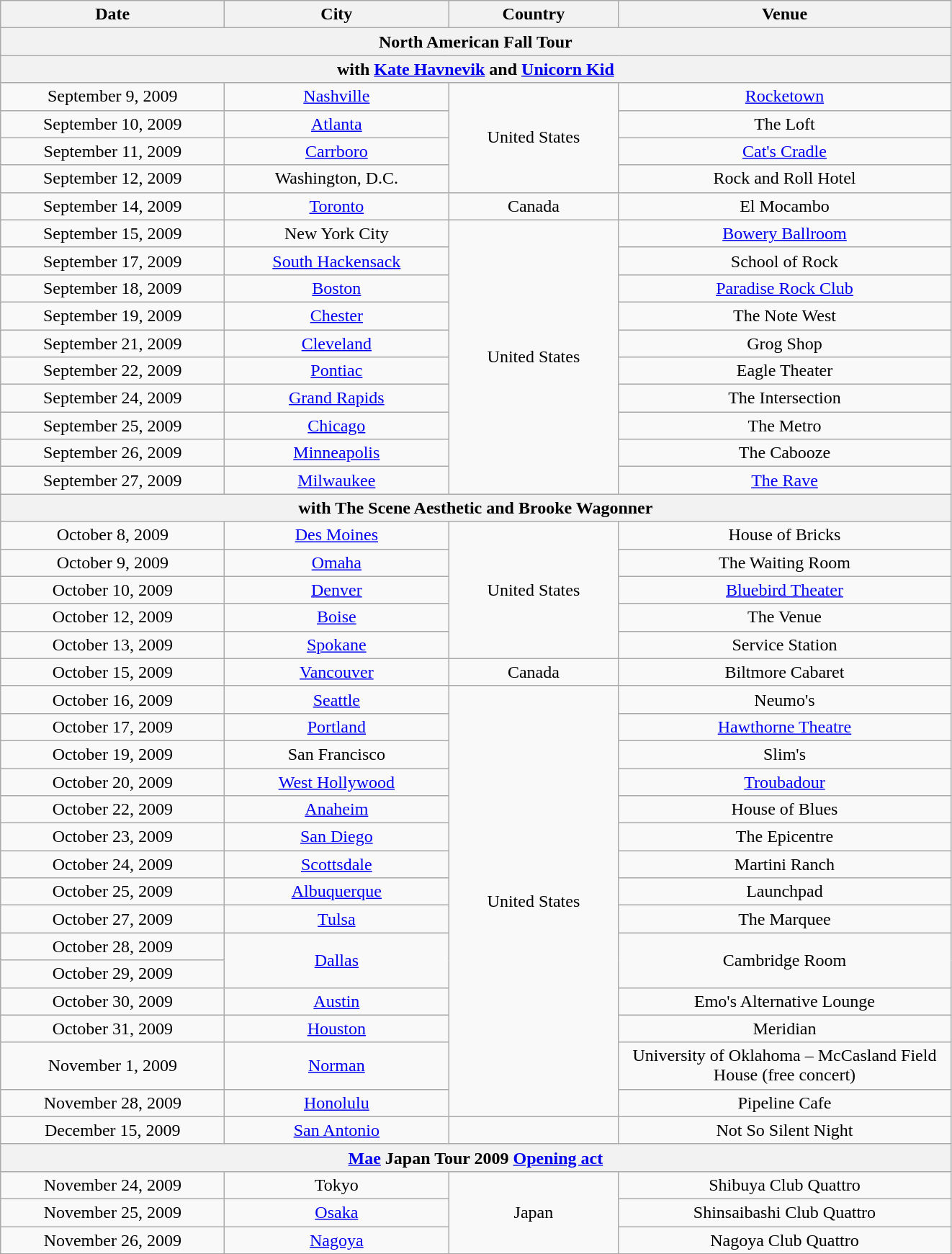<table class="wikitable" style="text-align:center;">
<tr>
<th width="200">Date</th>
<th width="200">City</th>
<th width="150">Country</th>
<th width="300">Venue</th>
</tr>
<tr>
<th colspan="4">North American Fall Tour</th>
</tr>
<tr>
<th colspan="4">with <a href='#'>Kate Havnevik</a> and <a href='#'>Unicorn Kid</a></th>
</tr>
<tr>
<td>September 9, 2009</td>
<td><a href='#'>Nashville</a></td>
<td rowspan="4">United States</td>
<td><a href='#'>Rocketown</a></td>
</tr>
<tr>
<td>September 10, 2009</td>
<td><a href='#'>Atlanta</a></td>
<td>The Loft</td>
</tr>
<tr>
<td>September 11, 2009</td>
<td><a href='#'>Carrboro</a></td>
<td><a href='#'>Cat's Cradle</a></td>
</tr>
<tr>
<td>September 12, 2009</td>
<td>Washington, D.C.</td>
<td>Rock and Roll Hotel</td>
</tr>
<tr>
<td>September 14, 2009</td>
<td><a href='#'>Toronto</a></td>
<td>Canada</td>
<td>El Mocambo</td>
</tr>
<tr>
<td>September 15, 2009</td>
<td>New York City</td>
<td rowspan="10">United States</td>
<td><a href='#'>Bowery Ballroom</a></td>
</tr>
<tr>
<td>September 17, 2009</td>
<td><a href='#'>South Hackensack</a></td>
<td>School of Rock</td>
</tr>
<tr>
<td>September 18, 2009</td>
<td><a href='#'>Boston</a></td>
<td><a href='#'>Paradise Rock Club</a></td>
</tr>
<tr>
<td>September 19, 2009</td>
<td><a href='#'>Chester</a></td>
<td>The Note West</td>
</tr>
<tr>
<td>September 21, 2009</td>
<td><a href='#'>Cleveland</a></td>
<td>Grog Shop</td>
</tr>
<tr>
<td>September 22, 2009</td>
<td><a href='#'>Pontiac</a></td>
<td>Eagle Theater</td>
</tr>
<tr>
<td>September 24, 2009</td>
<td><a href='#'>Grand Rapids</a></td>
<td>The Intersection</td>
</tr>
<tr>
<td>September 25, 2009</td>
<td><a href='#'>Chicago</a></td>
<td>The Metro</td>
</tr>
<tr>
<td>September 26, 2009</td>
<td><a href='#'>Minneapolis</a></td>
<td>The Cabooze</td>
</tr>
<tr>
<td>September 27, 2009</td>
<td><a href='#'>Milwaukee</a></td>
<td><a href='#'>The Rave</a></td>
</tr>
<tr>
<th colspan="4">with The Scene Aesthetic and Brooke Wagonner</th>
</tr>
<tr>
<td>October 8, 2009</td>
<td><a href='#'>Des Moines</a></td>
<td rowspan="5">United States</td>
<td>House of Bricks</td>
</tr>
<tr>
<td>October 9, 2009</td>
<td><a href='#'>Omaha</a></td>
<td>The Waiting Room</td>
</tr>
<tr>
<td>October 10, 2009</td>
<td><a href='#'>Denver</a></td>
<td><a href='#'>Bluebird Theater</a></td>
</tr>
<tr>
<td>October 12, 2009</td>
<td><a href='#'>Boise</a></td>
<td>The Venue</td>
</tr>
<tr>
<td>October 13, 2009</td>
<td><a href='#'>Spokane</a></td>
<td>Service Station</td>
</tr>
<tr>
<td>October 15, 2009</td>
<td><a href='#'>Vancouver</a></td>
<td>Canada</td>
<td>Biltmore Cabaret</td>
</tr>
<tr>
<td>October 16, 2009</td>
<td><a href='#'>Seattle</a></td>
<td rowspan="15">United States</td>
<td>Neumo's</td>
</tr>
<tr>
<td>October 17, 2009</td>
<td><a href='#'>Portland</a></td>
<td><a href='#'>Hawthorne Theatre</a></td>
</tr>
<tr>
<td>October 19, 2009</td>
<td>San Francisco</td>
<td>Slim's</td>
</tr>
<tr>
<td>October 20, 2009</td>
<td><a href='#'>West Hollywood</a></td>
<td><a href='#'>Troubadour</a></td>
</tr>
<tr>
<td>October 22, 2009</td>
<td><a href='#'>Anaheim</a></td>
<td>House of Blues</td>
</tr>
<tr>
<td>October 23, 2009</td>
<td><a href='#'>San Diego</a></td>
<td>The Epicentre</td>
</tr>
<tr>
<td>October 24, 2009</td>
<td><a href='#'>Scottsdale</a></td>
<td>Martini Ranch</td>
</tr>
<tr>
<td>October 25, 2009</td>
<td><a href='#'>Albuquerque</a></td>
<td>Launchpad</td>
</tr>
<tr>
<td>October 27, 2009</td>
<td><a href='#'>Tulsa</a></td>
<td>The Marquee</td>
</tr>
<tr>
<td>October 28, 2009</td>
<td rowspan="2"><a href='#'>Dallas</a></td>
<td rowspan="2">Cambridge Room</td>
</tr>
<tr>
<td>October 29, 2009</td>
</tr>
<tr>
<td>October 30, 2009</td>
<td><a href='#'>Austin</a></td>
<td>Emo's Alternative Lounge</td>
</tr>
<tr>
<td>October 31, 2009</td>
<td><a href='#'>Houston</a></td>
<td>Meridian</td>
</tr>
<tr>
<td>November 1, 2009</td>
<td><a href='#'>Norman</a></td>
<td>University of Oklahoma – McCasland Field House (free concert)</td>
</tr>
<tr>
<td>November 28, 2009</td>
<td><a href='#'>Honolulu</a></td>
<td>Pipeline Cafe</td>
</tr>
<tr>
<td>December 15, 2009</td>
<td><a href='#'>San Antonio</a></td>
<td></td>
<td>Not So Silent Night</td>
</tr>
<tr>
<th colspan="4"><a href='#'>Mae</a> Japan Tour 2009 <a href='#'>Opening act</a></th>
</tr>
<tr>
<td>November 24, 2009</td>
<td>Tokyo</td>
<td rowspan="3">Japan</td>
<td>Shibuya Club Quattro</td>
</tr>
<tr>
<td>November 25, 2009</td>
<td><a href='#'>Osaka</a></td>
<td>Shinsaibashi Club Quattro</td>
</tr>
<tr>
<td>November 26, 2009</td>
<td><a href='#'>Nagoya</a></td>
<td>Nagoya Club Quattro</td>
</tr>
</table>
